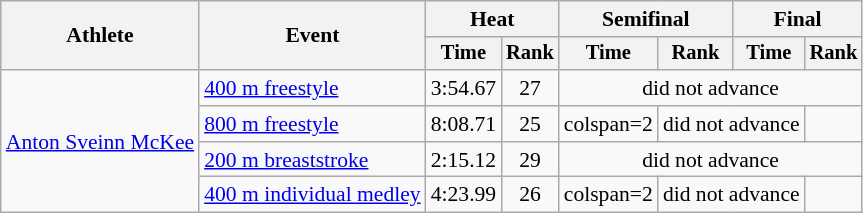<table class=wikitable style="font-size:90%">
<tr>
<th rowspan="2">Athlete</th>
<th rowspan="2">Event</th>
<th colspan="2">Heat</th>
<th colspan="2">Semifinal</th>
<th colspan="2">Final</th>
</tr>
<tr style="font-size:95%">
<th>Time</th>
<th>Rank</th>
<th>Time</th>
<th>Rank</th>
<th>Time</th>
<th>Rank</th>
</tr>
<tr align=center>
<td align=left rowspan=4><a href='#'>Anton Sveinn McKee</a></td>
<td align=left><a href='#'>400 m freestyle</a></td>
<td>3:54.67</td>
<td>27</td>
<td colspan=4>did not advance</td>
</tr>
<tr align=center>
<td align=left><a href='#'>800 m freestyle</a></td>
<td>8:08.71</td>
<td>25</td>
<td>colspan=2 </td>
<td colspan=2>did not advance</td>
</tr>
<tr align=center>
<td align=left><a href='#'>200 m breaststroke</a></td>
<td>2:15.12</td>
<td>29</td>
<td colspan=4>did not advance</td>
</tr>
<tr align=center>
<td align=left><a href='#'>400 m individual medley</a></td>
<td>4:23.99</td>
<td>26</td>
<td>colspan=2 </td>
<td colspan=2>did not advance</td>
</tr>
</table>
